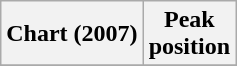<table class="wikitable sortable plainrowheaders" style="text-align:center">
<tr>
<th scope="col">Chart (2007)</th>
<th scope="col">Peak<br> position</th>
</tr>
<tr>
</tr>
</table>
